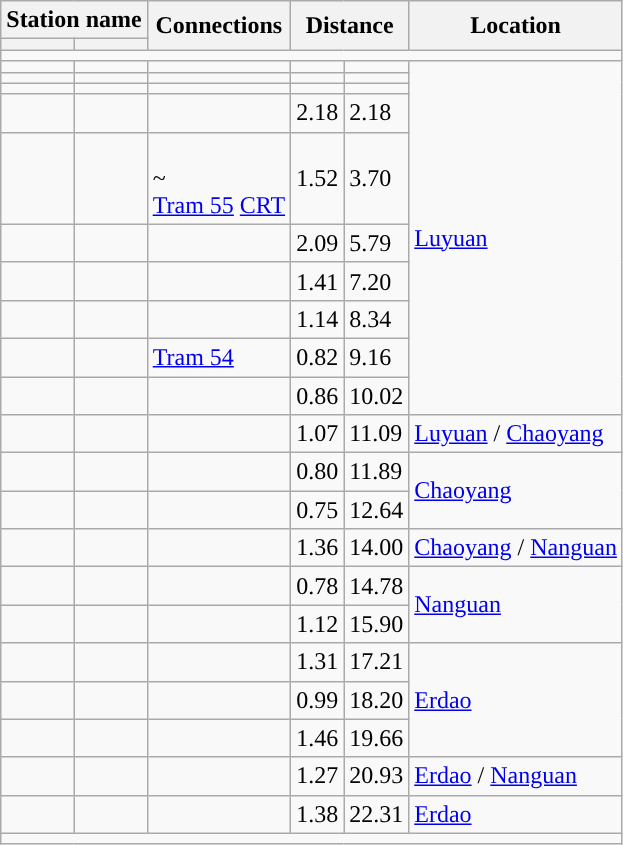<table class="wikitable">
<tr>
<th colspan="2">Station name</th>
<th rowspan="2">Connections</th>
<th colspan="2" rowspan="2">Distance<br></th>
<th rowspan="2">Location</th>
</tr>
<tr>
<th></th>
<th></th>
</tr>
<tr style="background:#">
<td colspan = "8"></td>
</tr>
<tr>
<td></td>
<td></td>
<td></td>
<td></td>
<td></td>
<td rowspan="10"><a href='#'>Luyuan</a></td>
</tr>
<tr>
<td></td>
<td></td>
<td></td>
<td></td>
<td></td>
</tr>
<tr>
<td></td>
<td></td>
<td></td>
<td></td>
<td></td>
</tr>
<tr>
<td></td>
<td></td>
<td></td>
<td>2.18</td>
<td>2.18</td>
</tr>
<tr>
<td></td>
<td></td>
<td><br> ~<br> <a href='#'>Tram 55</a> <a href='#'>CRT</a></td>
<td>1.52</td>
<td>3.70</td>
</tr>
<tr>
<td></td>
<td></td>
<td></td>
<td>2.09</td>
<td>5.79</td>
</tr>
<tr>
<td></td>
<td></td>
<td></td>
<td>1.41</td>
<td>7.20</td>
</tr>
<tr>
<td></td>
<td></td>
<td></td>
<td>1.14</td>
<td>8.34</td>
</tr>
<tr>
<td></td>
<td></td>
<td> <a href='#'>Tram 54</a></td>
<td>0.82</td>
<td>9.16</td>
</tr>
<tr>
<td></td>
<td></td>
<td></td>
<td>0.86</td>
<td>10.02</td>
</tr>
<tr>
<td></td>
<td></td>
<td></td>
<td>1.07</td>
<td>11.09</td>
<td><a href='#'>Luyuan</a> / <a href='#'>Chaoyang</a></td>
</tr>
<tr>
<td></td>
<td></td>
<td></td>
<td>0.80</td>
<td>11.89</td>
<td rowspan="2"><a href='#'>Chaoyang</a></td>
</tr>
<tr>
<td></td>
<td></td>
<td></td>
<td>0.75</td>
<td>12.64</td>
</tr>
<tr>
<td></td>
<td></td>
<td></td>
<td>1.36</td>
<td>14.00</td>
<td><a href='#'>Chaoyang</a> / <a href='#'>Nanguan</a></td>
</tr>
<tr>
<td></td>
<td></td>
<td></td>
<td>0.78</td>
<td>14.78</td>
<td rowspan="2"><a href='#'>Nanguan</a></td>
</tr>
<tr>
<td></td>
<td></td>
<td></td>
<td>1.12</td>
<td>15.90</td>
</tr>
<tr>
<td></td>
<td></td>
<td></td>
<td>1.31</td>
<td>17.21</td>
<td rowspan="3"><a href='#'>Erdao</a></td>
</tr>
<tr>
<td></td>
<td></td>
<td></td>
<td>0.99</td>
<td>18.20</td>
</tr>
<tr>
<td></td>
<td></td>
<td></td>
<td>1.46</td>
<td>19.66</td>
</tr>
<tr>
<td></td>
<td></td>
<td></td>
<td>1.27</td>
<td>20.93</td>
<td><a href='#'>Erdao</a> / <a href='#'>Nanguan</a></td>
</tr>
<tr>
<td></td>
<td></td>
<td></td>
<td>1.38</td>
<td>22.31</td>
<td><a href='#'>Erdao</a></td>
</tr>
<tr style="background:#">
<td colspan = "8"></td>
</tr>
</table>
